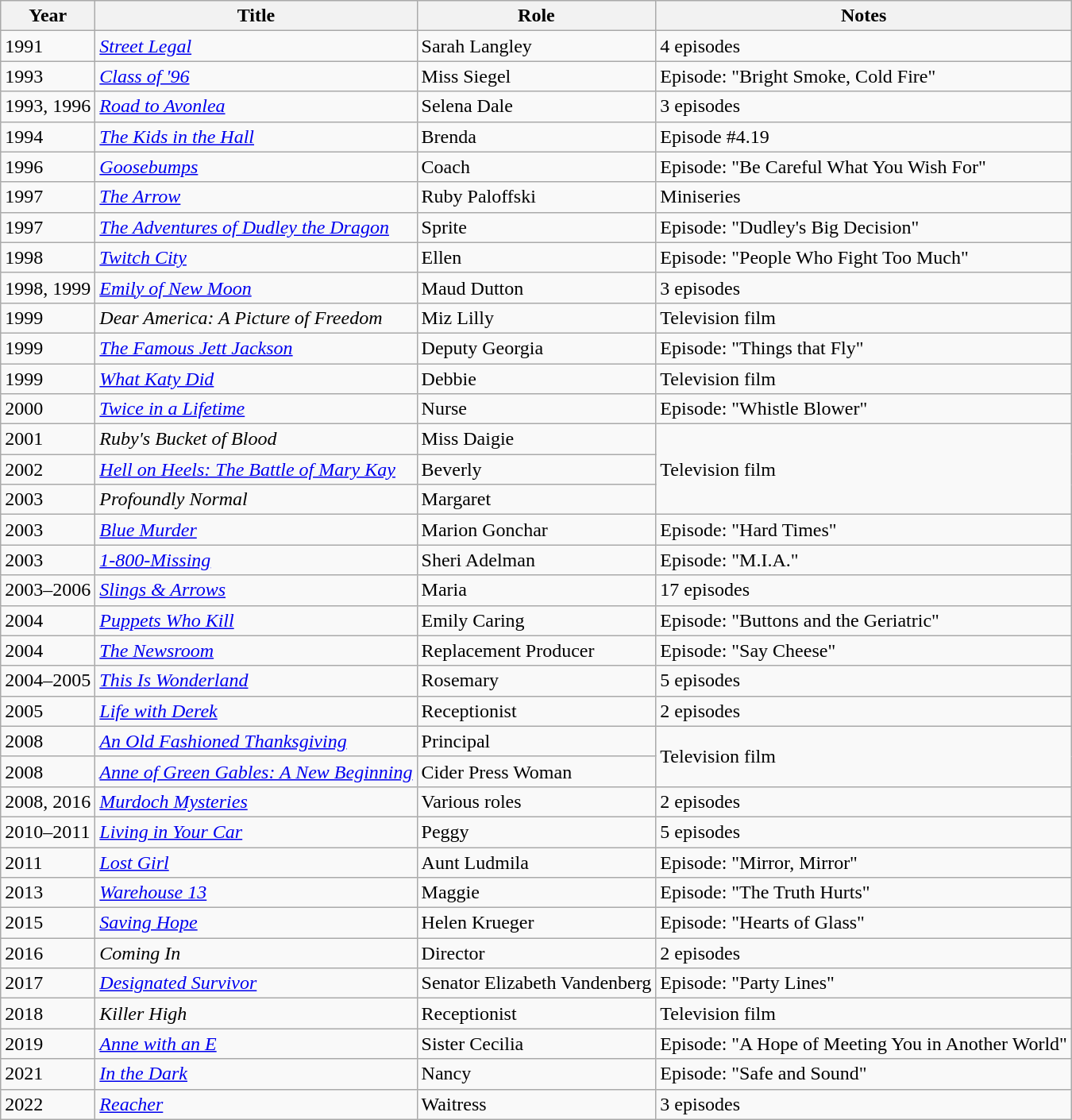<table class="wikitable sortable">
<tr>
<th>Year</th>
<th>Title</th>
<th>Role</th>
<th class="unsortable">Notes</th>
</tr>
<tr>
<td>1991</td>
<td><a href='#'><em>Street Legal</em></a></td>
<td>Sarah Langley</td>
<td>4 episodes</td>
</tr>
<tr>
<td>1993</td>
<td><em><a href='#'>Class of '96</a></em></td>
<td>Miss Siegel</td>
<td>Episode: "Bright Smoke, Cold Fire"</td>
</tr>
<tr>
<td>1993, 1996</td>
<td><em><a href='#'>Road to Avonlea</a></em></td>
<td>Selena Dale</td>
<td>3 episodes</td>
</tr>
<tr>
<td>1994</td>
<td data-sort-value="Kids in the Hall, The"><a href='#'><em>The Kids in the Hall</em></a></td>
<td>Brenda</td>
<td>Episode #4.19</td>
</tr>
<tr>
<td>1996</td>
<td><a href='#'><em>Goosebumps</em></a></td>
<td>Coach</td>
<td>Episode: "Be Careful What You Wish For"</td>
</tr>
<tr>
<td>1997</td>
<td data-sort-value="Arrow, The"><a href='#'><em>The Arrow</em></a></td>
<td>Ruby Paloffski</td>
<td>Miniseries</td>
</tr>
<tr>
<td>1997</td>
<td data-sort-value="Adventures of Dudley the Dragon, The"><em><a href='#'>The Adventures of Dudley the Dragon</a></em></td>
<td>Sprite</td>
<td>Episode: "Dudley's Big Decision"</td>
</tr>
<tr>
<td>1998</td>
<td><em><a href='#'>Twitch City</a></em></td>
<td>Ellen</td>
<td>Episode: "People Who Fight Too Much"</td>
</tr>
<tr>
<td>1998, 1999</td>
<td><a href='#'><em>Emily of New Moon</em></a></td>
<td>Maud Dutton</td>
<td>3 episodes</td>
</tr>
<tr>
<td>1999</td>
<td><em>Dear America: A Picture of Freedom</em></td>
<td>Miz Lilly</td>
<td>Television film</td>
</tr>
<tr>
<td>1999</td>
<td data-sort-value="Famous Jett Jackson, The"><em><a href='#'>The Famous Jett Jackson</a></em></td>
<td>Deputy Georgia</td>
<td>Episode: "Things that Fly"</td>
</tr>
<tr>
<td>1999</td>
<td><em><a href='#'>What Katy Did</a></em></td>
<td>Debbie</td>
<td>Television film</td>
</tr>
<tr>
<td>2000</td>
<td><a href='#'><em>Twice in a Lifetime</em></a></td>
<td>Nurse</td>
<td>Episode: "Whistle Blower"</td>
</tr>
<tr>
<td>2001</td>
<td><em>Ruby's Bucket of Blood</em></td>
<td>Miss Daigie</td>
<td rowspan="3">Television film</td>
</tr>
<tr>
<td>2002</td>
<td><em><a href='#'>Hell on Heels: The Battle of Mary Kay</a></em></td>
<td>Beverly</td>
</tr>
<tr>
<td>2003</td>
<td><em>Profoundly Normal</em></td>
<td>Margaret</td>
</tr>
<tr>
<td>2003</td>
<td><a href='#'><em>Blue Murder</em></a></td>
<td>Marion Gonchar</td>
<td>Episode: "Hard Times"</td>
</tr>
<tr>
<td>2003</td>
<td><em><a href='#'>1-800-Missing</a></em></td>
<td>Sheri Adelman</td>
<td>Episode: "M.I.A."</td>
</tr>
<tr>
<td>2003–2006</td>
<td><em><a href='#'>Slings & Arrows</a></em></td>
<td>Maria</td>
<td>17 episodes</td>
</tr>
<tr>
<td>2004</td>
<td><em><a href='#'>Puppets Who Kill</a></em></td>
<td>Emily Caring</td>
<td>Episode: "Buttons and the Geriatric"</td>
</tr>
<tr>
<td>2004</td>
<td data-sort-value="Newsroom, The"><a href='#'><em>The Newsroom</em></a></td>
<td>Replacement Producer</td>
<td>Episode: "Say Cheese"</td>
</tr>
<tr>
<td>2004–2005</td>
<td><em><a href='#'>This Is Wonderland</a></em></td>
<td>Rosemary</td>
<td>5 episodes</td>
</tr>
<tr>
<td>2005</td>
<td><em><a href='#'>Life with Derek</a></em></td>
<td>Receptionist</td>
<td>2 episodes</td>
</tr>
<tr>
<td>2008</td>
<td><em><a href='#'>An Old Fashioned Thanksgiving</a></em></td>
<td>Principal</td>
<td rowspan="2">Television film</td>
</tr>
<tr>
<td>2008</td>
<td><em><a href='#'>Anne of Green Gables: A New Beginning</a></em></td>
<td>Cider Press Woman</td>
</tr>
<tr>
<td>2008, 2016</td>
<td><em><a href='#'>Murdoch Mysteries</a></em></td>
<td>Various roles</td>
<td>2 episodes</td>
</tr>
<tr>
<td>2010–2011</td>
<td><em><a href='#'>Living in Your Car</a></em></td>
<td>Peggy</td>
<td>5 episodes</td>
</tr>
<tr>
<td>2011</td>
<td><em><a href='#'>Lost Girl</a></em></td>
<td>Aunt Ludmila</td>
<td>Episode: "Mirror, Mirror"</td>
</tr>
<tr>
<td>2013</td>
<td><em><a href='#'>Warehouse 13</a></em></td>
<td>Maggie</td>
<td>Episode: "The Truth Hurts"</td>
</tr>
<tr>
<td>2015</td>
<td><em><a href='#'>Saving Hope</a></em></td>
<td>Helen Krueger</td>
<td>Episode: "Hearts of Glass"</td>
</tr>
<tr>
<td>2016</td>
<td><em>Coming In</em></td>
<td>Director</td>
<td>2 episodes</td>
</tr>
<tr>
<td>2017</td>
<td><a href='#'><em>Designated Survivor</em></a></td>
<td>Senator Elizabeth Vandenberg</td>
<td>Episode: "Party Lines"</td>
</tr>
<tr>
<td>2018</td>
<td><em>Killer High</em></td>
<td>Receptionist</td>
<td>Television film</td>
</tr>
<tr>
<td>2019</td>
<td><em><a href='#'>Anne with an E</a></em></td>
<td>Sister Cecilia</td>
<td>Episode: "A Hope of Meeting You in Another World"</td>
</tr>
<tr>
<td>2021</td>
<td><a href='#'><em>In the Dark</em></a></td>
<td>Nancy</td>
<td>Episode: "Safe and Sound"</td>
</tr>
<tr>
<td>2022</td>
<td><a href='#'><em>Reacher</em></a></td>
<td>Waitress</td>
<td>3 episodes</td>
</tr>
</table>
